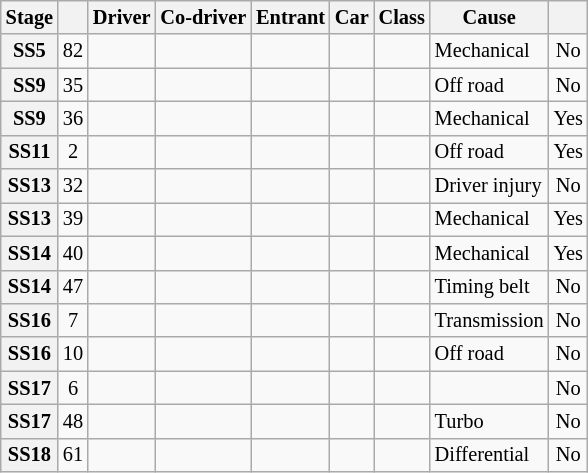<table class="wikitable" style="font-size: 85%;">
<tr>
<th>Stage</th>
<th></th>
<th>Driver</th>
<th>Co-driver</th>
<th>Entrant</th>
<th>Car</th>
<th>Class</th>
<th>Cause</th>
<th></th>
</tr>
<tr>
<th>SS5</th>
<td align="center">82</td>
<td></td>
<td></td>
<td></td>
<td></td>
<td></td>
<td>Mechanical</td>
<td align="center">No</td>
</tr>
<tr>
<th>SS9</th>
<td align="center">35</td>
<td></td>
<td></td>
<td></td>
<td></td>
<td align="center"></td>
<td>Off road</td>
<td align="center">No</td>
</tr>
<tr>
<th>SS9</th>
<td align="center">36</td>
<td></td>
<td></td>
<td></td>
<td></td>
<td align="center"></td>
<td>Mechanical</td>
<td align="center">Yes</td>
</tr>
<tr>
<th>SS11</th>
<td align="center">2</td>
<td></td>
<td></td>
<td></td>
<td></td>
<td align="center"></td>
<td>Off road</td>
<td align="center">Yes</td>
</tr>
<tr>
<th>SS13</th>
<td align="center">32</td>
<td></td>
<td></td>
<td></td>
<td></td>
<td align="center"></td>
<td>Driver injury</td>
<td align="center">No</td>
</tr>
<tr>
<th>SS13</th>
<td align="center">39</td>
<td></td>
<td></td>
<td></td>
<td></td>
<td align="center"></td>
<td>Mechanical</td>
<td align="center">Yes</td>
</tr>
<tr>
<th>SS14</th>
<td align="center">40</td>
<td></td>
<td></td>
<td></td>
<td></td>
<td align="center"></td>
<td>Mechanical</td>
<td align="center">Yes</td>
</tr>
<tr>
<th>SS14</th>
<td align="center">47</td>
<td></td>
<td></td>
<td></td>
<td></td>
<td align="center"></td>
<td>Timing belt</td>
<td align="center">No</td>
</tr>
<tr>
<th>SS16</th>
<td align="center">7</td>
<td></td>
<td></td>
<td></td>
<td></td>
<td align="center"></td>
<td>Transmission</td>
<td align="center">No</td>
</tr>
<tr>
<th>SS16</th>
<td align="center">10</td>
<td></td>
<td></td>
<td></td>
<td></td>
<td align="center"></td>
<td>Off road</td>
<td align="center">No</td>
</tr>
<tr>
<th>SS17</th>
<td align="center">6</td>
<td></td>
<td></td>
<td></td>
<td></td>
<td align="center"></td>
<td></td>
<td align="center">No</td>
</tr>
<tr>
<th>SS17</th>
<td align="center">48</td>
<td></td>
<td></td>
<td></td>
<td></td>
<td align="center"></td>
<td>Turbo</td>
<td align="center">No</td>
</tr>
<tr>
<th>SS18</th>
<td align="center">61</td>
<td></td>
<td></td>
<td></td>
<td></td>
<td></td>
<td>Differential</td>
<td align="center">No</td>
</tr>
</table>
